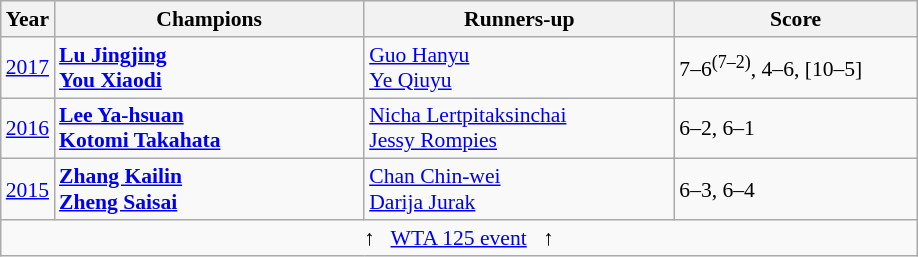<table class="wikitable" style="font-size:90%">
<tr>
<th>Year</th>
<th width="200">Champions</th>
<th width="200">Runners-up</th>
<th width="155">Score</th>
</tr>
<tr>
<td><a href='#'>2017</a></td>
<td> <strong><a href='#'>Lu Jingjing</a></strong><br> <strong><a href='#'>You Xiaodi</a></strong></td>
<td> <a href='#'>Guo Hanyu</a><br> <a href='#'>Ye Qiuyu</a></td>
<td>7–6<sup>(7–2)</sup>, 4–6, [10–5]</td>
</tr>
<tr>
<td><a href='#'>2016</a></td>
<td> <strong><a href='#'>Lee Ya-hsuan</a></strong><br> <strong><a href='#'>Kotomi Takahata</a></strong></td>
<td> <a href='#'>Nicha Lertpitaksinchai</a><br> <a href='#'>Jessy Rompies</a></td>
<td>6–2, 6–1</td>
</tr>
<tr>
<td><a href='#'>2015</a></td>
<td> <strong><a href='#'>Zhang Kailin</a> <br>  <a href='#'>Zheng Saisai</a></strong></td>
<td> <a href='#'>Chan Chin-wei</a> <br>  <a href='#'>Darija Jurak</a></td>
<td>6–3, 6–4</td>
</tr>
<tr>
<td colspan="4" align="center">↑   <a href='#'>WTA 125 event</a>   ↑</td>
</tr>
</table>
